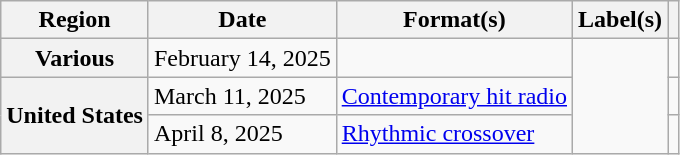<table class="wikitable plainrowheaders">
<tr>
<th scope="col">Region</th>
<th scope="col">Date</th>
<th scope="col">Format(s)</th>
<th scope="col">Label(s)</th>
<th scope="col"></th>
</tr>
<tr>
<th scope="row">Various</th>
<td>February 14, 2025</td>
<td></td>
<td rowspan="3"></td>
<td align="center"></td>
</tr>
<tr>
<th scope="rowgroup" rowspan="2">United States</th>
<td>March 11, 2025</td>
<td><a href='#'>Contemporary hit radio</a></td>
<td align="center"></td>
</tr>
<tr>
<td>April 8, 2025</td>
<td><a href='#'>Rhythmic crossover</a></td>
<td align="center"></td>
</tr>
</table>
